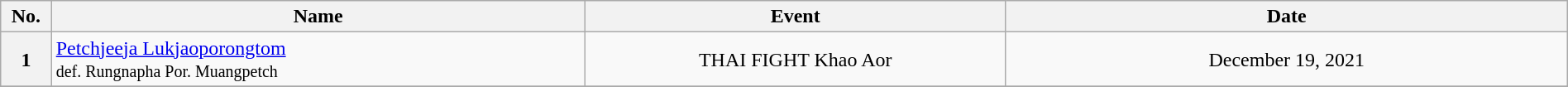<table class="wikitable" width=100%>
<tr>
<th width=1%>No.</th>
<th width=19%>Name</th>
<th width=15%>Event</th>
<th width=20%>Date</th>
</tr>
<tr>
<th>1</th>
<td align=left> <a href='#'>Petchjeeja Lukjaoporongtom</a> <br><small>def. Rungnapha Por. Muangpetch</small></td>
<td align=center>THAI FIGHT Khao Aor<br></td>
<td align=center>December 19, 2021</td>
</tr>
<tr>
</tr>
</table>
